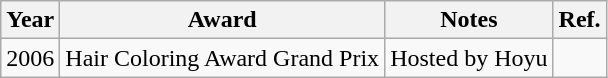<table class="wikitable">
<tr>
<th>Year</th>
<th>Award</th>
<th>Notes</th>
<th>Ref.</th>
</tr>
<tr>
<td>2006</td>
<td>Hair Coloring Award Grand Prix</td>
<td>Hosted by Hoyu</td>
<td></td>
</tr>
</table>
